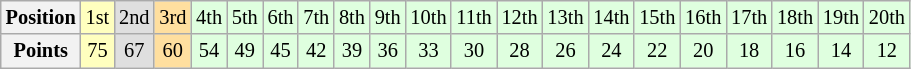<table class="wikitable" style="font-size:85%; text-align: center">
<tr>
<th>Position</th>
<td style="background:#FFFFBF;">1st</td>
<td style="background:#DFDFDF;">2nd</td>
<td style="background:#FFDF9F;">3rd</td>
<td style="background:#DFFFDF;">4th</td>
<td style="background:#DFFFDF;">5th</td>
<td style="background:#DFFFDF;">6th</td>
<td style="background:#DFFFDF;">7th</td>
<td style="background:#DFFFDF;">8th</td>
<td style="background:#DFFFDF;">9th</td>
<td style="background:#DFFFDF;">10th</td>
<td style="background:#DFFFDF;">11th</td>
<td style="background:#DFFFDF;">12th</td>
<td style="background:#DFFFDF;">13th</td>
<td style="background:#DFFFDF;">14th</td>
<td style="background:#DFFFDF;">15th</td>
<td style="background:#DFFFDF;">16th</td>
<td style="background:#DFFFDF;">17th</td>
<td style="background:#DFFFDF;">18th</td>
<td style="background:#DFFFDF;">19th</td>
<td style="background:#DFFFDF;">20th</td>
</tr>
<tr>
<th>Points</th>
<td style="background:#FFFFBF;">75</td>
<td style="background:#DFDFDF;">67</td>
<td style="background:#FFDF9F;">60</td>
<td style="background:#DFFFDF;">54</td>
<td style="background:#DFFFDF;">49</td>
<td style="background:#DFFFDF;">45</td>
<td style="background:#DFFFDF;">42</td>
<td style="background:#DFFFDF;">39</td>
<td style="background:#DFFFDF;">36</td>
<td style="background:#DFFFDF;">33</td>
<td style="background:#DFFFDF;">30</td>
<td style="background:#DFFFDF;">28</td>
<td style="background:#DFFFDF;">26</td>
<td style="background:#DFFFDF;">24</td>
<td style="background:#DFFFDF;">22</td>
<td style="background:#DFFFDF;">20</td>
<td style="background:#DFFFDF;">18</td>
<td style="background:#DFFFDF;">16</td>
<td style="background:#DFFFDF;">14</td>
<td style="background:#DFFFDF;">12</td>
</tr>
</table>
